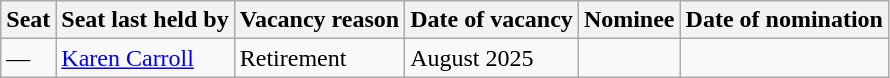<table class=wikitable>
<tr>
<th>Seat</th>
<th>Seat last held by</th>
<th>Vacancy reason</th>
<th>Date of vacancy</th>
<th>Nominee</th>
<th>Date of nomination</th>
</tr>
<tr>
<td>—</td>
<td><a href='#'>Karen Carroll</a></td>
<td>Retirement</td>
<td>August 2025</td>
<td align="center"></td>
<td align="center"></td>
</tr>
</table>
